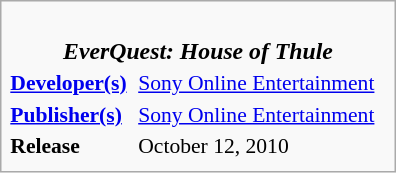<table class="infobox" style="float:right; width:264px; font-size:90%;">
<tr>
<td colspan=2 style="font-size:110%; text-align:center;"><br><strong><em>EverQuest: House of Thule</em></strong><br></td>
</tr>
<tr>
<td><strong><a href='#'>Developer(s)</a></strong></td>
<td><a href='#'>Sony Online Entertainment</a></td>
</tr>
<tr>
<td><strong><a href='#'>Publisher(s)</a></strong></td>
<td><a href='#'>Sony Online Entertainment</a></td>
</tr>
<tr>
<td><strong>Release</strong></td>
<td>October 12, 2010</td>
</tr>
<tr>
</tr>
</table>
